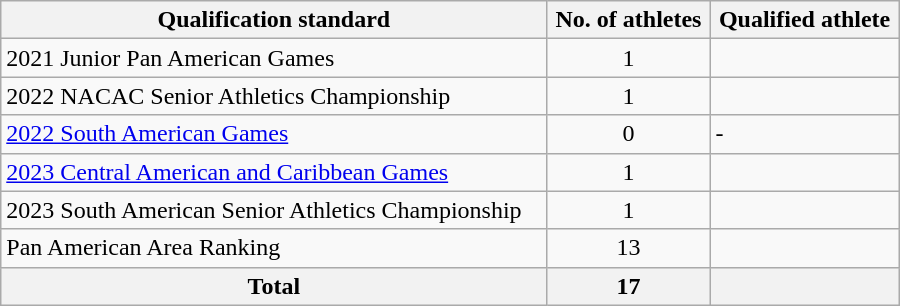<table class="wikitable" style="text-align:left; width:600px;">
<tr>
<th>Qualification standard</th>
<th>No. of athletes</th>
<th>Qualified athlete</th>
</tr>
<tr>
<td>2021 Junior Pan American Games</td>
<td align=center>1</td>
<td></td>
</tr>
<tr>
<td>2022 NACAC Senior Athletics Championship</td>
<td align=center>1</td>
<td></td>
</tr>
<tr>
<td><a href='#'>2022 South American Games</a></td>
<td align=center>0</td>
<td>-</td>
</tr>
<tr>
<td><a href='#'>2023 Central American and Caribbean Games</a></td>
<td align=center>1</td>
<td></td>
</tr>
<tr>
<td>2023 South American Senior Athletics Championship</td>
<td align=center>1</td>
<td></td>
</tr>
<tr>
<td>Pan American Area Ranking</td>
<td align=center>13</td>
<td></td>
</tr>
<tr>
<th>Total</th>
<th>17</th>
<th colspan=2></th>
</tr>
</table>
